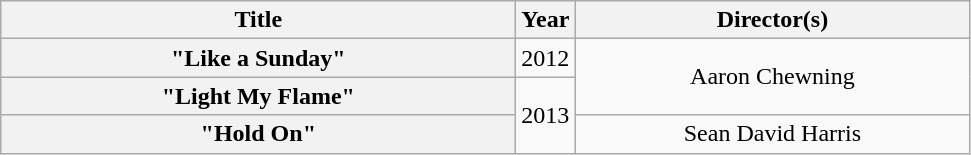<table class="wikitable plainrowheaders" style="text-align:center;">
<tr>
<th scope="col" style="width:21em;">Title</th>
<th scope="col">Year</th>
<th scope="col" style="width:16em;">Director(s)</th>
</tr>
<tr>
<th scope="row">"Like a Sunday"</th>
<td rowspan="1">2012</td>
<td rowspan="2">Aaron Chewning</td>
</tr>
<tr>
<th scope="row">"Light My Flame"</th>
<td rowspan="2">2013</td>
</tr>
<tr>
<th scope="row">"Hold On"</th>
<td rowspan="2">Sean David Harris</td>
</tr>
</table>
